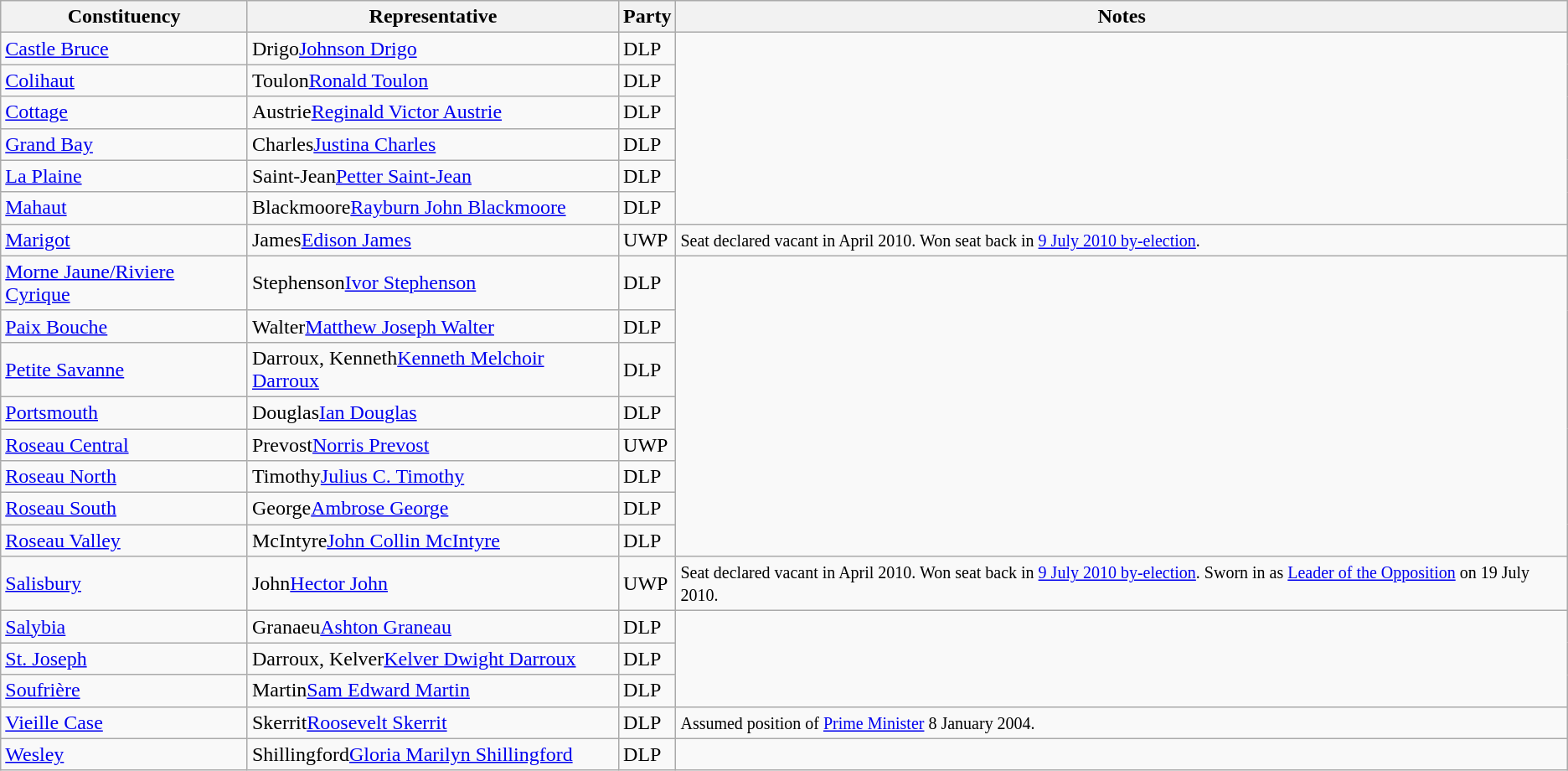<table class="wikitable sortable">
<tr>
<th>Constituency</th>
<th>Representative</th>
<th>Party</th>
<th class="unsortable">Notes</th>
</tr>
<tr>
<td><a href='#'>Castle Bruce</a></td>
<td><span>Drigo</span><a href='#'>Johnson Drigo</a></td>
<td>DLP</td>
</tr>
<tr>
<td><a href='#'>Colihaut</a></td>
<td><span>Toulon</span><a href='#'>Ronald Toulon</a></td>
<td>DLP</td>
</tr>
<tr>
<td><a href='#'>Cottage</a></td>
<td><span>Austrie</span><a href='#'>Reginald Victor Austrie</a></td>
<td>DLP</td>
</tr>
<tr>
<td><a href='#'>Grand Bay</a></td>
<td><span>Charles</span><a href='#'>Justina Charles</a></td>
<td>DLP</td>
</tr>
<tr>
<td><a href='#'>La Plaine</a></td>
<td><span>Saint-Jean</span><a href='#'>Petter Saint-Jean</a></td>
<td>DLP</td>
</tr>
<tr>
<td><a href='#'>Mahaut</a></td>
<td><span>Blackmoore</span><a href='#'>Rayburn John Blackmoore</a></td>
<td>DLP</td>
</tr>
<tr>
<td><a href='#'>Marigot</a></td>
<td><span>James</span><a href='#'>Edison James</a></td>
<td>UWP</td>
<td><small>Seat declared vacant in April 2010. Won seat back in <a href='#'>9 July 2010 by-election</a>.</small></td>
</tr>
<tr>
<td><a href='#'>Morne Jaune/Riviere Cyrique</a></td>
<td><span>Stephenson</span><a href='#'>Ivor Stephenson</a></td>
<td>DLP</td>
</tr>
<tr>
<td><a href='#'>Paix Bouche</a></td>
<td><span>Walter</span><a href='#'>Matthew Joseph Walter</a></td>
<td>DLP</td>
</tr>
<tr>
<td><a href='#'>Petite Savanne</a></td>
<td><span>Darroux, Kenneth</span><a href='#'>Kenneth Melchoir Darroux</a></td>
<td>DLP</td>
</tr>
<tr>
<td><a href='#'>Portsmouth</a></td>
<td><span>Douglas</span><a href='#'>Ian Douglas</a></td>
<td>DLP</td>
</tr>
<tr>
<td><a href='#'>Roseau Central</a></td>
<td><span>Prevost</span><a href='#'>Norris Prevost</a></td>
<td>UWP</td>
</tr>
<tr>
<td><a href='#'>Roseau North</a></td>
<td><span>Timothy</span><a href='#'>Julius C. Timothy</a></td>
<td>DLP</td>
</tr>
<tr>
<td><a href='#'>Roseau South</a></td>
<td><span>George</span><a href='#'>Ambrose George</a></td>
<td>DLP</td>
</tr>
<tr>
<td><a href='#'>Roseau Valley</a></td>
<td><span>McIntyre</span><a href='#'>John Collin McIntyre</a></td>
<td>DLP</td>
</tr>
<tr>
<td><a href='#'>Salisbury</a></td>
<td><span>John</span><a href='#'>Hector John</a></td>
<td>UWP</td>
<td><small>Seat declared vacant in April 2010. Won seat back in <a href='#'>9 July 2010 by-election</a>. Sworn in as <a href='#'>Leader of the Opposition</a> on 19 July 2010.</small></td>
</tr>
<tr>
<td><a href='#'>Salybia</a></td>
<td><span>Granaeu</span><a href='#'>Ashton Graneau</a></td>
<td>DLP</td>
</tr>
<tr>
<td><a href='#'>St. Joseph</a></td>
<td><span>Darroux, Kelver</span><a href='#'>Kelver Dwight Darroux</a></td>
<td>DLP</td>
</tr>
<tr>
<td><a href='#'>Soufrière</a></td>
<td><span>Martin</span><a href='#'>Sam Edward Martin</a></td>
<td>DLP</td>
</tr>
<tr>
<td><a href='#'>Vieille Case</a></td>
<td><span>Skerrit</span><a href='#'>Roosevelt Skerrit</a></td>
<td>DLP</td>
<td><small>Assumed position of <a href='#'>Prime Minister</a> 8 January 2004.</small></td>
</tr>
<tr>
<td><a href='#'>Wesley</a></td>
<td><span>Shillingford</span><a href='#'>Gloria Marilyn Shillingford</a></td>
<td>DLP</td>
</tr>
</table>
